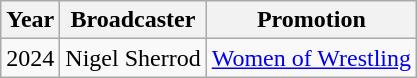<table class="wikitable">
<tr>
<th>Year</th>
<th>Broadcaster</th>
<th>Promotion</th>
</tr>
<tr>
<td>2024</td>
<td>Nigel Sherrod</td>
<td><a href='#'>Women of Wrestling</a></td>
</tr>
</table>
